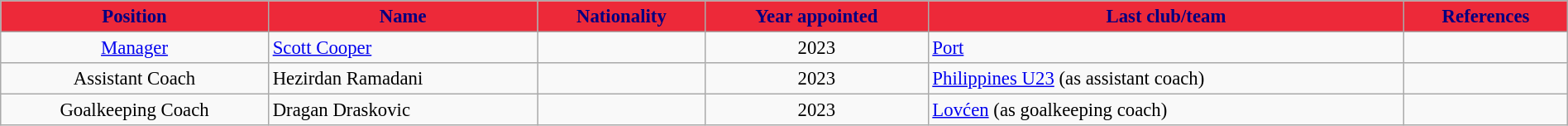<table class="wikitable sortable" style="text-align:center; font-size:95%; width:100%;">
<tr>
<th style="background-color:#ED2939; color:#000080;">Position</th>
<th style="background-color:#ED2939; color:#000080;">Name</th>
<th style="background-color:#ED2939; color:#000080;">Nationality</th>
<th style="background-color:#ED2939; color:#000080;">Year appointed</th>
<th style="background-color:#ED2939; color:#000080;">Last club/team</th>
<th style="background-color:#ED2939; color:#000080;" class="unsortable">References</th>
</tr>
<tr>
<td><a href='#'>Manager</a></td>
<td style="text-align:left;"><a href='#'>Scott Cooper</a></td>
<td style="text-align:left;"></td>
<td>2023</td>
<td style="text-align:left;"> <a href='#'>Port</a></td>
<td></td>
</tr>
<tr>
<td>Assistant Coach</td>
<td style="text-align:left;">Hezirdan Ramadani</td>
<td style="text-align:left;"></td>
<td>2023</td>
<td style="text-align:left;"> <a href='#'>Philippines U23</a> (as assistant coach)</td>
<td></td>
</tr>
<tr>
<td>Goalkeeping Coach</td>
<td style="text-align:left;">Dragan Draskovic</td>
<td style="text-align:left;"></td>
<td>2023</td>
<td style="text-align:left;"> <a href='#'>Lovćen</a> (as goalkeeping coach)</td>
<td></td>
</tr>
</table>
